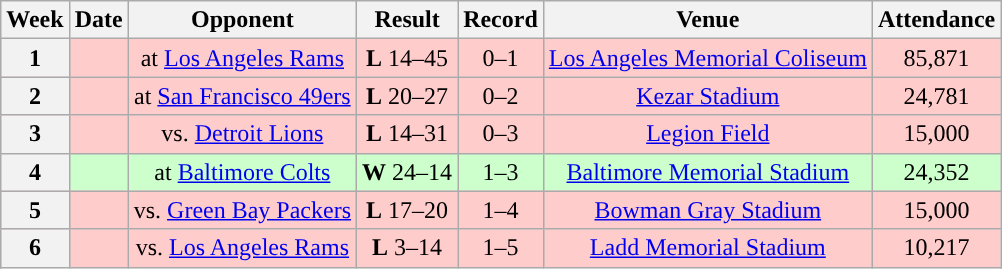<table class="wikitable" style="text-align:center">
<tr>
<th>Week</th>
<th>Date</th>
<th>Opponent</th>
<th>Result</th>
<th>Record</th>
<th>Venue</th>
<th>Attendance</th>
</tr>
<tr style="background:#fcc;">
<th>1</th>
<td></td>
<td>at <a href='#'>Los Angeles Rams</a></td>
<td><strong>L</strong> 14–45</td>
<td>0–1</td>
<td><a href='#'>Los Angeles Memorial Coliseum</a></td>
<td>85,871</td>
</tr>
<tr style="background:#fcc;">
<th>2</th>
<td></td>
<td>at <a href='#'>San Francisco 49ers</a></td>
<td><strong>L</strong> 20–27</td>
<td>0–2</td>
<td><a href='#'>Kezar Stadium</a></td>
<td>24,781</td>
</tr>
<tr style="background:#fcc;">
<th>3</th>
<td></td>
<td>vs. <a href='#'>Detroit Lions</a></td>
<td><strong>L</strong> 14–31</td>
<td>0–3</td>
<td><a href='#'>Legion Field</a> </td>
<td>15,000</td>
</tr>
<tr style="background:#cfc;">
<th>4</th>
<td></td>
<td>at <a href='#'>Baltimore Colts</a></td>
<td><strong>W</strong> 24–14</td>
<td>1–3</td>
<td><a href='#'>Baltimore Memorial Stadium</a></td>
<td>24,352</td>
</tr>
<tr style="background:#fcc;">
<th>5</th>
<td></td>
<td>vs. <a href='#'>Green Bay Packers</a></td>
<td><strong>L</strong> 17–20</td>
<td>1–4</td>
<td><a href='#'>Bowman Gray Stadium</a> </td>
<td>15,000</td>
</tr>
<tr style="background:#fcc;">
<th>6</th>
<td></td>
<td>vs. <a href='#'>Los Angeles Rams</a></td>
<td><strong>L</strong> 3–14</td>
<td>1–5</td>
<td><a href='#'>Ladd Memorial Stadium</a> </td>
<td>10,217</td>
</tr>
</table>
